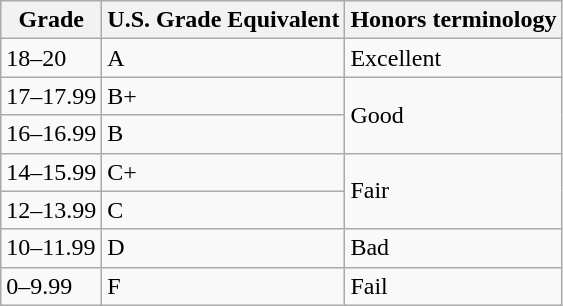<table class="wikitable">
<tr>
<th>Grade</th>
<th>U.S. Grade Equivalent</th>
<th>Honors terminology</th>
</tr>
<tr>
<td>18–20</td>
<td>A</td>
<td>Excellent</td>
</tr>
<tr>
<td>17–17.99</td>
<td>B+</td>
<td rowspan="2">Good</td>
</tr>
<tr>
<td>16–16.99</td>
<td>B</td>
</tr>
<tr>
<td>14–15.99</td>
<td>C+</td>
<td rowspan="2">Fair</td>
</tr>
<tr>
<td>12–13.99</td>
<td>C</td>
</tr>
<tr>
<td>10–11.99</td>
<td>D</td>
<td>Bad</td>
</tr>
<tr>
<td>0–9.99</td>
<td>F</td>
<td>Fail</td>
</tr>
</table>
